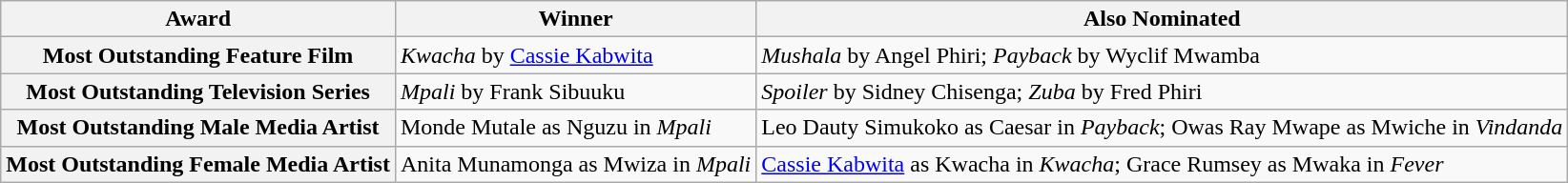<table class="wikitable">
<tr>
<th>Award</th>
<th>Winner</th>
<th>Also Nominated</th>
</tr>
<tr>
<th scope=row>Most Outstanding Feature Film</th>
<td><em>Kwacha</em> by <a href='#'>Cassie Kabwita</a></td>
<td><em>Mushala</em> by Angel Phiri; <em>Payback</em> by Wyclif Mwamba</td>
</tr>
<tr>
<th scope=row>Most Outstanding Television Series</th>
<td><em>Mpali</em> by Frank Sibuuku</td>
<td><em>Spoiler</em> by Sidney Chisenga; <em>Zuba</em> by Fred Phiri</td>
</tr>
<tr>
<th scope=row>Most Outstanding Male Media Artist</th>
<td>Monde Mutale as Nguzu in <em>Mpali</em></td>
<td>Leo Dauty Simukoko as Caesar in <em>Payback</em>; Owas Ray Mwape as Mwiche in <em>Vindanda</em></td>
</tr>
<tr>
<th scope=row>Most Outstanding Female Media Artist</th>
<td>Anita Munamonga as Mwiza in <em>Mpali</em></td>
<td><a href='#'>Cassie Kabwita</a> as Kwacha in <em>Kwacha</em>; Grace Rumsey as Mwaka in <em>Fever</em></td>
</tr>
</table>
